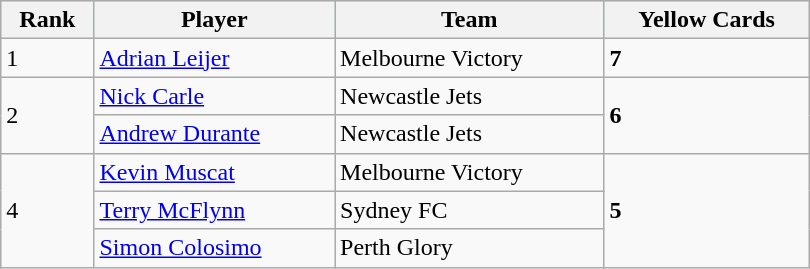<table class="wikitable sortable" style="width:540px;">
<tr style="background:#c0ffc0;">
<th>Rank</th>
<th>Player</th>
<th>Team</th>
<th>Yellow Cards</th>
</tr>
<tr>
<td>1</td>
<td style="text-align:left;"> <a href='#'>Adrian Leijer</a></td>
<td>Melbourne Victory</td>
<td><strong>7</strong></td>
</tr>
<tr>
<td rowspan="2">2</td>
<td style="text-align:left;"> <a href='#'>Nick Carle</a></td>
<td>Newcastle Jets</td>
<td rowspan="2"><strong>6</strong></td>
</tr>
<tr>
<td style="text-align:left;"> <a href='#'>Andrew Durante</a></td>
<td>Newcastle Jets</td>
</tr>
<tr>
<td rowspan="3">4</td>
<td style="text-align:left;"> <a href='#'>Kevin Muscat</a></td>
<td>Melbourne Victory</td>
<td rowspan="3"><strong>5</strong></td>
</tr>
<tr>
<td style="text-align:left;"> <a href='#'>Terry McFlynn</a></td>
<td>Sydney FC</td>
</tr>
<tr>
<td style="text-align:left;"> <a href='#'>Simon Colosimo</a></td>
<td>Perth Glory</td>
</tr>
</table>
